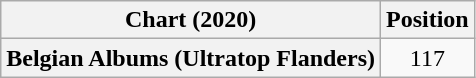<table class="wikitable plainrowheaders">
<tr>
<th scope="col">Chart (2020)</th>
<th scope="col">Position</th>
</tr>
<tr>
<th scope="row">Belgian Albums (Ultratop Flanders)</th>
<td style="text-align:center;">117</td>
</tr>
</table>
